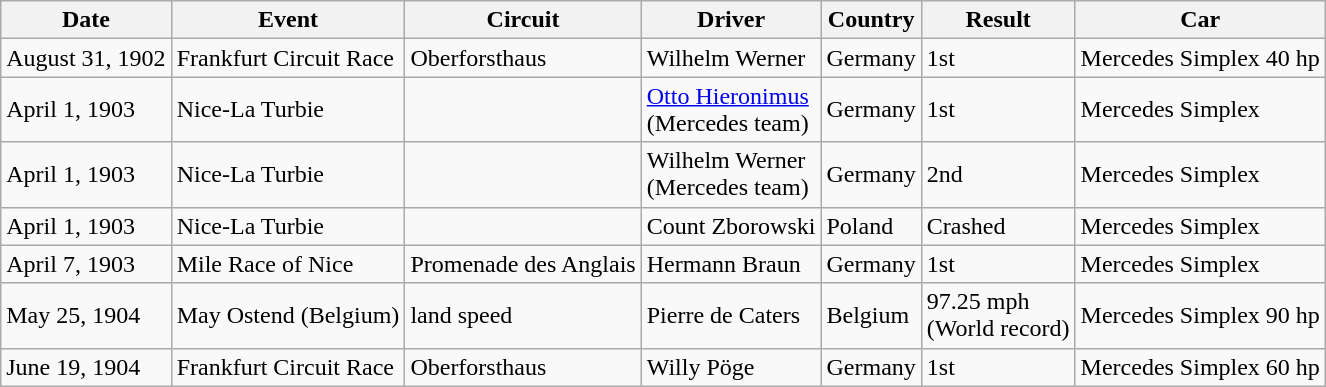<table class="wikitable">
<tr>
<th>Date</th>
<th>Event</th>
<th>Circuit</th>
<th>Driver</th>
<th>Country</th>
<th>Result</th>
<th>Car</th>
</tr>
<tr>
<td>August 31, 1902</td>
<td>Frankfurt Circuit Race</td>
<td>Oberforsthaus</td>
<td>Wilhelm Werner</td>
<td>Germany</td>
<td>1st</td>
<td>Mercedes Simplex 40 hp</td>
</tr>
<tr>
<td>April 1, 1903</td>
<td>Nice-La Turbie</td>
<td></td>
<td><a href='#'>Otto Hieronimus</a><br>(Mercedes team)</td>
<td>Germany</td>
<td>1st</td>
<td>Mercedes Simplex</td>
</tr>
<tr>
<td>April 1, 1903</td>
<td>Nice-La Turbie</td>
<td></td>
<td>Wilhelm Werner<br>(Mercedes team)</td>
<td>Germany</td>
<td>2nd</td>
<td>Mercedes Simplex</td>
</tr>
<tr>
<td>April 1, 1903</td>
<td>Nice-La Turbie</td>
<td></td>
<td>Count Zborowski</td>
<td>Poland</td>
<td>Crashed</td>
<td>Mercedes Simplex</td>
</tr>
<tr>
<td>April 7, 1903</td>
<td>Mile Race of Nice</td>
<td>Promenade des Anglais</td>
<td>Hermann Braun</td>
<td>Germany</td>
<td>1st</td>
<td>Mercedes Simplex</td>
</tr>
<tr>
<td>May 25, 1904</td>
<td>May Ostend (Belgium)</td>
<td>land speed</td>
<td>Pierre de Caters</td>
<td>Belgium</td>
<td>97.25 mph<br>(World record)</td>
<td>Mercedes Simplex 90 hp</td>
</tr>
<tr>
<td>June 19, 1904</td>
<td>Frankfurt Circuit Race</td>
<td>Oberforsthaus</td>
<td>Willy Pöge</td>
<td>Germany</td>
<td>1st</td>
<td>Mercedes Simplex 60 hp</td>
</tr>
</table>
